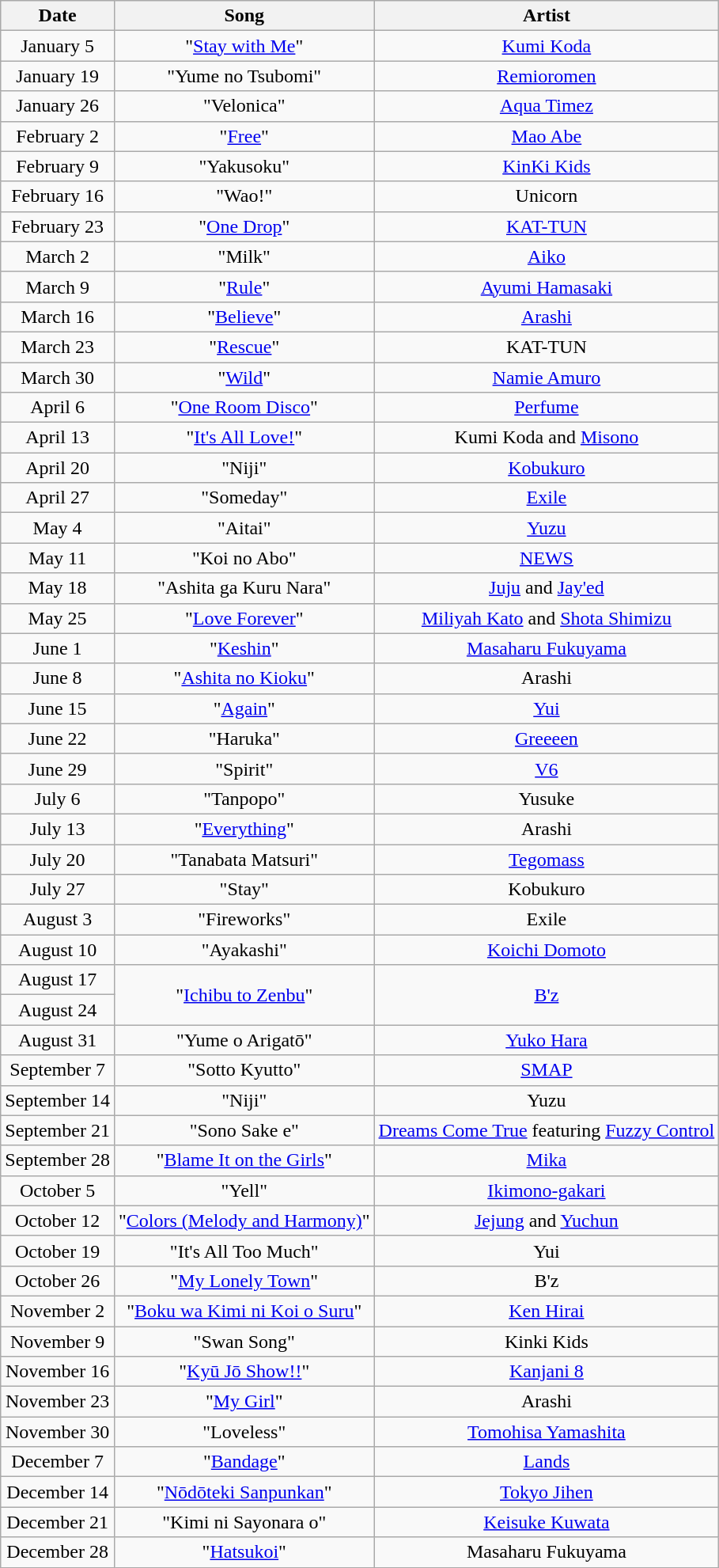<table class="wikitable plainrowheaders" style="text-align: center">
<tr>
<th>Date</th>
<th>Song</th>
<th>Artist</th>
</tr>
<tr>
<td>January 5</td>
<td>"<a href='#'>Stay with Me</a>"</td>
<td><a href='#'>Kumi Koda</a></td>
</tr>
<tr>
<td>January 19</td>
<td>"Yume no Tsubomi"</td>
<td><a href='#'>Remioromen</a></td>
</tr>
<tr>
<td>January 26</td>
<td>"Velonica"</td>
<td><a href='#'>Aqua Timez</a></td>
</tr>
<tr>
<td>February 2</td>
<td>"<a href='#'>Free</a>"</td>
<td><a href='#'>Mao Abe</a></td>
</tr>
<tr>
<td>February 9</td>
<td>"Yakusoku"</td>
<td><a href='#'>KinKi Kids</a></td>
</tr>
<tr>
<td>February 16</td>
<td>"Wao!"</td>
<td>Unicorn</td>
</tr>
<tr>
<td>February 23</td>
<td>"<a href='#'>One Drop</a>"</td>
<td><a href='#'>KAT-TUN</a></td>
</tr>
<tr>
<td>March 2</td>
<td>"Milk"</td>
<td><a href='#'>Aiko</a></td>
</tr>
<tr>
<td>March 9</td>
<td>"<a href='#'>Rule</a>"</td>
<td><a href='#'>Ayumi Hamasaki</a></td>
</tr>
<tr>
<td>March 16</td>
<td>"<a href='#'>Believe</a>"</td>
<td><a href='#'>Arashi</a></td>
</tr>
<tr>
<td>March 23</td>
<td>"<a href='#'>Rescue</a>"</td>
<td>KAT-TUN</td>
</tr>
<tr>
<td>March 30</td>
<td>"<a href='#'>Wild</a>"</td>
<td><a href='#'>Namie Amuro</a></td>
</tr>
<tr>
<td>April 6</td>
<td>"<a href='#'>One Room Disco</a>"</td>
<td><a href='#'>Perfume</a></td>
</tr>
<tr>
<td>April 13</td>
<td>"<a href='#'>It's All Love!</a>"</td>
<td>Kumi Koda and <a href='#'>Misono</a></td>
</tr>
<tr>
<td>April 20</td>
<td>"Niji"</td>
<td><a href='#'>Kobukuro</a></td>
</tr>
<tr>
<td>April 27</td>
<td>"Someday"</td>
<td><a href='#'>Exile</a></td>
</tr>
<tr>
<td>May 4</td>
<td>"Aitai"</td>
<td><a href='#'>Yuzu</a></td>
</tr>
<tr>
<td>May 11</td>
<td>"Koi no Abo"</td>
<td><a href='#'>NEWS</a></td>
</tr>
<tr>
<td>May 18</td>
<td>"Ashita ga Kuru Nara"</td>
<td><a href='#'>Juju</a> and <a href='#'>Jay'ed</a></td>
</tr>
<tr>
<td>May 25</td>
<td>"<a href='#'>Love Forever</a>"</td>
<td><a href='#'>Miliyah Kato</a> and <a href='#'>Shota Shimizu</a></td>
</tr>
<tr>
<td>June 1</td>
<td>"<a href='#'>Keshin</a>"</td>
<td><a href='#'>Masaharu Fukuyama</a></td>
</tr>
<tr>
<td>June 8</td>
<td>"<a href='#'>Ashita no Kioku</a>"</td>
<td>Arashi</td>
</tr>
<tr>
<td>June 15</td>
<td>"<a href='#'>Again</a>"</td>
<td><a href='#'>Yui</a></td>
</tr>
<tr>
<td>June 22</td>
<td>"Haruka"</td>
<td><a href='#'>Greeeen</a></td>
</tr>
<tr>
<td>June 29</td>
<td>"Spirit"</td>
<td><a href='#'>V6</a></td>
</tr>
<tr>
<td>July 6</td>
<td>"Tanpopo"</td>
<td>Yusuke</td>
</tr>
<tr>
<td>July 13</td>
<td>"<a href='#'>Everything</a>"</td>
<td>Arashi</td>
</tr>
<tr>
<td>July 20</td>
<td>"Tanabata Matsuri"</td>
<td><a href='#'>Tegomass</a></td>
</tr>
<tr>
<td>July 27</td>
<td>"Stay"</td>
<td>Kobukuro</td>
</tr>
<tr>
<td>August 3</td>
<td>"Fireworks"</td>
<td>Exile</td>
</tr>
<tr>
<td>August 10</td>
<td>"Ayakashi"</td>
<td><a href='#'>Koichi Domoto</a></td>
</tr>
<tr>
<td>August 17</td>
<td rowspan="2">"<a href='#'>Ichibu to Zenbu</a>"</td>
<td rowspan="2"><a href='#'>B'z</a></td>
</tr>
<tr>
<td>August 24</td>
</tr>
<tr>
<td>August 31</td>
<td>"Yume o Arigatō"</td>
<td><a href='#'>Yuko Hara</a></td>
</tr>
<tr>
<td>September 7</td>
<td>"Sotto Kyutto"</td>
<td><a href='#'>SMAP</a></td>
</tr>
<tr>
<td>September 14</td>
<td>"Niji"</td>
<td>Yuzu</td>
</tr>
<tr>
<td>September 21</td>
<td>"Sono Sake e"</td>
<td><a href='#'>Dreams Come True</a> featuring <a href='#'>Fuzzy Control</a></td>
</tr>
<tr>
<td>September 28</td>
<td>"<a href='#'>Blame It on the Girls</a>"</td>
<td><a href='#'>Mika</a></td>
</tr>
<tr>
<td>October 5</td>
<td>"Yell"</td>
<td><a href='#'>Ikimono-gakari</a></td>
</tr>
<tr>
<td>October 12</td>
<td>"<a href='#'>Colors (Melody and Harmony)</a>"</td>
<td><a href='#'>Jejung</a> and <a href='#'>Yuchun</a></td>
</tr>
<tr>
<td>October 19</td>
<td>"It's All Too Much"</td>
<td>Yui</td>
</tr>
<tr>
<td>October 26</td>
<td>"<a href='#'>My Lonely Town</a>"</td>
<td>B'z</td>
</tr>
<tr>
<td>November 2</td>
<td>"<a href='#'>Boku wa Kimi ni Koi o Suru</a>"</td>
<td><a href='#'>Ken Hirai</a></td>
</tr>
<tr>
<td>November 9</td>
<td>"Swan Song"</td>
<td>Kinki Kids</td>
</tr>
<tr>
<td>November 16</td>
<td>"<a href='#'>Kyū Jō Show!!</a>"</td>
<td><a href='#'>Kanjani 8</a></td>
</tr>
<tr>
<td>November 23</td>
<td>"<a href='#'>My Girl</a>"</td>
<td>Arashi</td>
</tr>
<tr>
<td>November 30</td>
<td>"Loveless"</td>
<td><a href='#'>Tomohisa Yamashita</a></td>
</tr>
<tr>
<td>December 7</td>
<td>"<a href='#'>Bandage</a>"</td>
<td><a href='#'>Lands</a></td>
</tr>
<tr>
<td>December 14</td>
<td>"<a href='#'>Nōdōteki Sanpunkan</a>"</td>
<td><a href='#'>Tokyo Jihen</a></td>
</tr>
<tr>
<td>December 21</td>
<td>"Kimi ni Sayonara o"</td>
<td><a href='#'>Keisuke Kuwata</a></td>
</tr>
<tr>
<td>December 28</td>
<td>"<a href='#'>Hatsukoi</a>"</td>
<td>Masaharu Fukuyama</td>
</tr>
</table>
